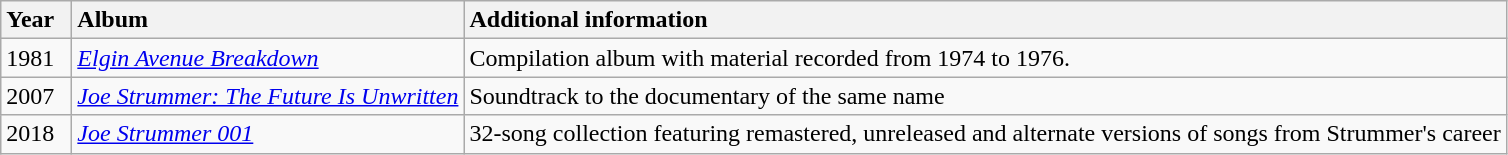<table class="wikitable">
<tr>
<th style="vertical-align:top; text-align:left; width:40px;">Year</th>
<th style="text-align:left; vertical-align:top;">Album</th>
<th style="text-align:left; vertical-align:top;">Additional information</th>
</tr>
<tr style="text-align:left; vertical-align:top;">
<td>1981</td>
<td><em><a href='#'>Elgin Avenue Breakdown</a></em></td>
<td>Compilation album with material recorded from 1974 to 1976.</td>
</tr>
<tr style="text-align:left; vertical-align:top;">
<td>2007</td>
<td><em><a href='#'>Joe Strummer: The Future Is Unwritten</a></em></td>
<td>Soundtrack to the documentary of the same name</td>
</tr>
<tr style="text-align:left; vertical-align:top;">
<td>2018</td>
<td><em><a href='#'>Joe Strummer 001</a></em></td>
<td>32-song collection featuring remastered, unreleased and alternate versions of songs from Strummer's career</td>
</tr>
</table>
